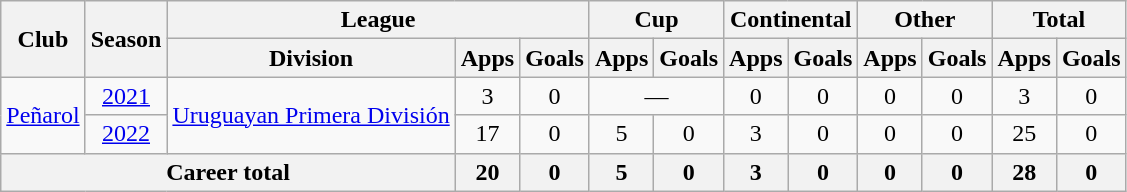<table class="wikitable" Style="text-align: center">
<tr>
<th rowspan="2">Club</th>
<th rowspan="2">Season</th>
<th colspan="3">League</th>
<th colspan="2">Cup</th>
<th colspan="2">Continental</th>
<th colspan="2">Other</th>
<th colspan="2">Total</th>
</tr>
<tr>
<th>Division</th>
<th>Apps</th>
<th>Goals</th>
<th>Apps</th>
<th>Goals</th>
<th>Apps</th>
<th>Goals</th>
<th>Apps</th>
<th>Goals</th>
<th>Apps</th>
<th>Goals</th>
</tr>
<tr>
<td rowspan="2"><a href='#'>Peñarol</a></td>
<td><a href='#'>2021</a></td>
<td rowspan="2"><a href='#'>Uruguayan Primera División</a></td>
<td>3</td>
<td>0</td>
<td colspan="2">—</td>
<td>0</td>
<td>0</td>
<td>0</td>
<td>0</td>
<td>3</td>
<td>0</td>
</tr>
<tr>
<td><a href='#'>2022</a></td>
<td>17</td>
<td>0</td>
<td>5</td>
<td>0</td>
<td>3</td>
<td>0</td>
<td>0</td>
<td>0</td>
<td>25</td>
<td>0</td>
</tr>
<tr>
<th colspan="3">Career total</th>
<th>20</th>
<th>0</th>
<th>5</th>
<th>0</th>
<th>3</th>
<th>0</th>
<th>0</th>
<th>0</th>
<th>28</th>
<th>0</th>
</tr>
</table>
